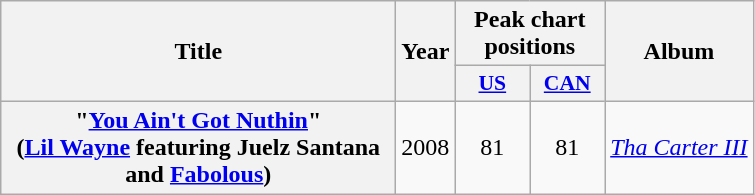<table class="wikitable plainrowheaders" style="text-align:center;">
<tr>
<th scope="col" rowspan="2" style="width:16em;">Title</th>
<th scope="col" rowspan="2">Year</th>
<th scope="col" colspan="2">Peak chart positions</th>
<th scope="col" rowspan="2">Album</th>
</tr>
<tr>
<th style="width:3em; font-size:90%"><a href='#'>US</a><br></th>
<th style="width:3em; font-size:90%"><a href='#'>CAN</a><br></th>
</tr>
<tr>
<th scope="row">"<a href='#'>You Ain't Got Nuthin</a>"<br><span>(<a href='#'>Lil Wayne</a> featuring Juelz Santana and <a href='#'>Fabolous</a>)</span></th>
<td>2008</td>
<td>81</td>
<td>81</td>
<td><em><a href='#'>Tha Carter III</a></em></td>
</tr>
</table>
